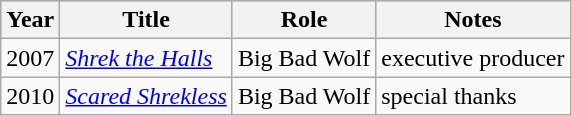<table class="wikitable">
<tr style="background:#b0c4de; text-align:center;">
<th>Year</th>
<th>Title</th>
<th>Role</th>
<th>Notes</th>
</tr>
<tr>
<td>2007</td>
<td><em><a href='#'>Shrek the Halls</a></em></td>
<td>Big Bad Wolf</td>
<td>executive producer</td>
</tr>
<tr>
<td>2010</td>
<td><em><a href='#'>Scared Shrekless</a></em></td>
<td>Big Bad Wolf</td>
<td>special thanks</td>
</tr>
</table>
